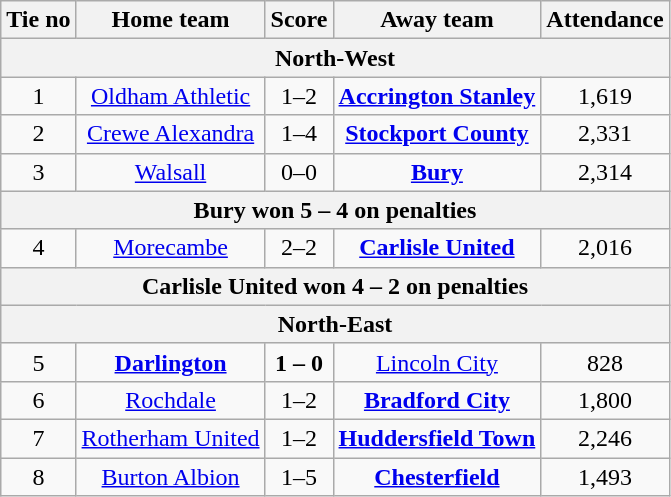<table class="wikitable" style="text-align: center">
<tr>
<th>Tie no</th>
<th>Home team</th>
<th>Score</th>
<th>Away team</th>
<th>Attendance</th>
</tr>
<tr>
<th colspan=5>North-West</th>
</tr>
<tr>
<td>1</td>
<td><a href='#'>Oldham Athletic</a></td>
<td>1–2</td>
<td><strong><a href='#'>Accrington Stanley</a></strong></td>
<td>1,619</td>
</tr>
<tr>
<td>2</td>
<td><a href='#'>Crewe Alexandra</a></td>
<td>1–4</td>
<td><strong><a href='#'>Stockport County</a></strong></td>
<td>2,331</td>
</tr>
<tr>
<td>3</td>
<td><a href='#'>Walsall</a></td>
<td>0–0</td>
<td><strong><a href='#'>Bury</a></strong></td>
<td>2,314</td>
</tr>
<tr>
<th colspan="5">Bury won 5 – 4 on penalties</th>
</tr>
<tr>
<td>4</td>
<td><a href='#'>Morecambe</a></td>
<td>2–2</td>
<td><strong><a href='#'>Carlisle United</a></strong></td>
<td>2,016</td>
</tr>
<tr>
<th colspan="5">Carlisle United won 4 – 2 on penalties</th>
</tr>
<tr>
<th colspan=5>North-East</th>
</tr>
<tr>
<td>5</td>
<td><strong><a href='#'>Darlington</a></strong></td>
<td><strong> 1 – 0</strong></td>
<td><a href='#'>Lincoln City</a></td>
<td>828</td>
</tr>
<tr>
<td>6</td>
<td><a href='#'>Rochdale</a></td>
<td>1–2</td>
<td><strong><a href='#'>Bradford City</a></strong></td>
<td>1,800</td>
</tr>
<tr>
<td>7</td>
<td><a href='#'>Rotherham United</a></td>
<td>1–2</td>
<td><strong><a href='#'>Huddersfield Town</a></strong></td>
<td>2,246</td>
</tr>
<tr>
<td>8</td>
<td><a href='#'>Burton Albion</a></td>
<td>1–5</td>
<td><strong><a href='#'>Chesterfield</a></strong></td>
<td>1,493</td>
</tr>
</table>
